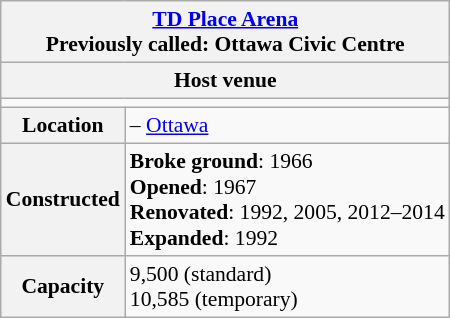<table class=wikitable style="text-align:center; font-size:90%;">
<tr>
<th colspan=2><a href='#'>TD Place Arena</a><br>Previously called: Ottawa Civic Centre</th>
</tr>
<tr>
<th colspan=2>Host venue</th>
</tr>
<tr>
<td colspan=2></td>
</tr>
<tr align=left>
<th>Location</th>
<td> – <a href='#'>Ottawa</a></td>
</tr>
<tr align=left>
<th>Constructed</th>
<td><strong>Broke ground</strong>: 1966<br><strong>Opened</strong>: 1967<br> <strong>Renovated</strong>: 1992, 2005, 2012–2014<br><strong>Expanded</strong>: 1992</td>
</tr>
<tr align=left>
<th>Capacity</th>
<td>9,500 (standard)<br>10,585 (temporary)</td>
</tr>
</table>
